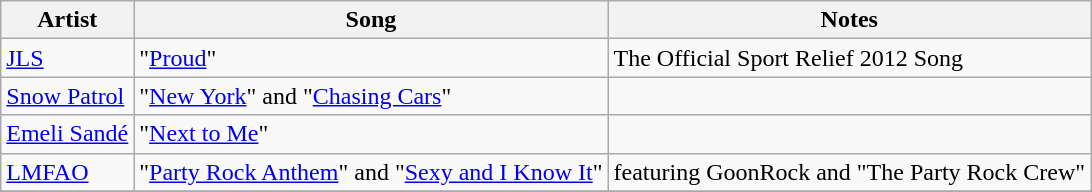<table class="wikitable" border="1">
<tr>
<th>Artist</th>
<th>Song</th>
<th>Notes</th>
</tr>
<tr>
<td><a href='#'>JLS</a></td>
<td>"<a href='#'>Proud</a>"</td>
<td>The Official Sport Relief 2012 Song</td>
</tr>
<tr>
<td><a href='#'>Snow Patrol</a></td>
<td>"<a href='#'>New York</a>" and "<a href='#'>Chasing Cars</a>"</td>
<td></td>
</tr>
<tr>
<td><a href='#'>Emeli Sandé</a></td>
<td>"<a href='#'>Next to Me</a>"</td>
<td></td>
</tr>
<tr>
<td><a href='#'>LMFAO</a></td>
<td>"<a href='#'>Party Rock Anthem</a>" and "<a href='#'>Sexy and I Know It</a>"</td>
<td>featuring GoonRock and "The Party Rock Crew"</td>
</tr>
<tr>
</tr>
</table>
